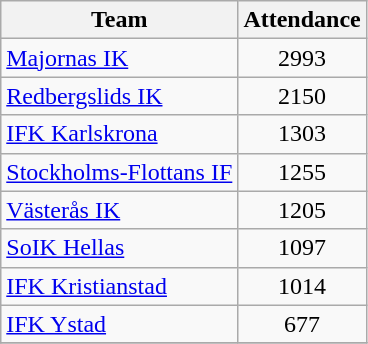<table class="wikitable sortable">
<tr>
<th>Team</th>
<th>Attendance</th>
</tr>
<tr>
<td><a href='#'>Majornas IK</a></td>
<td align=center>2993</td>
</tr>
<tr>
<td><a href='#'>Redbergslids IK</a></td>
<td align=center>2150</td>
</tr>
<tr>
<td><a href='#'>IFK Karlskrona</a></td>
<td align=center>1303</td>
</tr>
<tr>
<td><a href='#'>Stockholms-Flottans IF</a></td>
<td align=center>1255</td>
</tr>
<tr>
<td><a href='#'>Västerås IK</a></td>
<td align=center>1205</td>
</tr>
<tr>
<td><a href='#'>SoIK Hellas</a></td>
<td align=center>1097</td>
</tr>
<tr>
<td><a href='#'>IFK Kristianstad</a></td>
<td align=center>1014</td>
</tr>
<tr>
<td><a href='#'>IFK Ystad</a></td>
<td align=center>677</td>
</tr>
<tr>
</tr>
</table>
